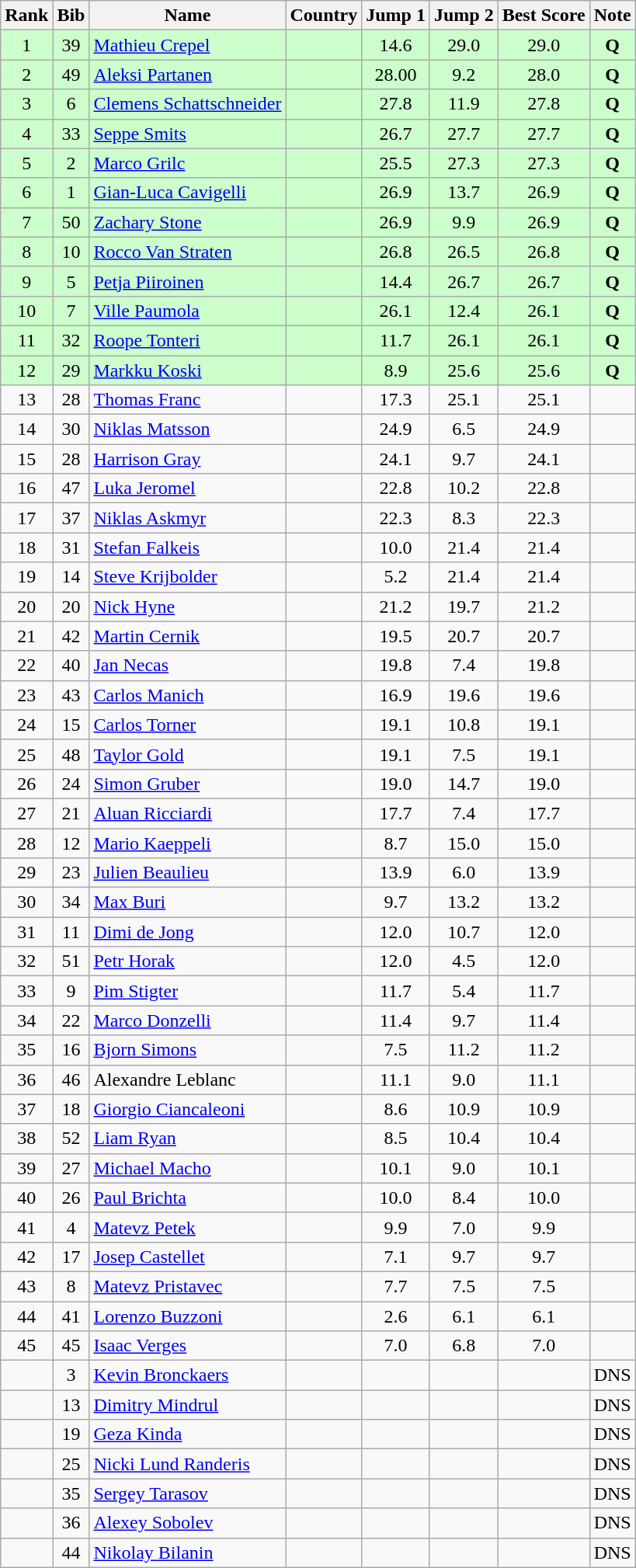<table class="wikitable sortable" style="text-align:center">
<tr>
<th>Rank</th>
<th>Bib</th>
<th>Name</th>
<th>Country</th>
<th>Jump 1</th>
<th>Jump 2</th>
<th>Best Score</th>
<th>Note</th>
</tr>
<tr bgcolor="#ccffcc">
<td>1</td>
<td>39</td>
<td align=left><a href='#'>Mathieu Crepel</a></td>
<td align=left></td>
<td>14.6</td>
<td>29.0</td>
<td>29.0</td>
<td><strong>Q</strong></td>
</tr>
<tr bgcolor="#ccffcc">
<td>2</td>
<td>49</td>
<td align=left><a href='#'>Aleksi Partanen</a></td>
<td align=left></td>
<td>28.00</td>
<td>9.2</td>
<td>28.0</td>
<td><strong>Q</strong></td>
</tr>
<tr bgcolor="#ccffcc">
<td>3</td>
<td>6</td>
<td align=left><a href='#'>Clemens Schattschneider</a></td>
<td align=left></td>
<td>27.8</td>
<td>11.9</td>
<td>27.8</td>
<td><strong>Q</strong></td>
</tr>
<tr bgcolor="#ccffcc">
<td>4</td>
<td>33</td>
<td align=left><a href='#'>Seppe Smits</a></td>
<td align=left></td>
<td>26.7</td>
<td>27.7</td>
<td>27.7</td>
<td><strong>Q</strong></td>
</tr>
<tr bgcolor="#ccffcc">
<td>5</td>
<td>2</td>
<td align=left><a href='#'>Marco Grilc</a></td>
<td align=left></td>
<td>25.5</td>
<td>27.3</td>
<td>27.3</td>
<td><strong>Q</strong></td>
</tr>
<tr bgcolor="#ccffcc">
<td>6</td>
<td>1</td>
<td align=left><a href='#'>Gian-Luca Cavigelli</a></td>
<td align=left></td>
<td>26.9</td>
<td>13.7</td>
<td>26.9</td>
<td><strong>Q</strong></td>
</tr>
<tr bgcolor="#ccffcc">
<td>7</td>
<td>50</td>
<td align=left><a href='#'>Zachary Stone</a></td>
<td align=left></td>
<td>26.9</td>
<td>9.9</td>
<td>26.9</td>
<td><strong>Q</strong></td>
</tr>
<tr bgcolor="#ccffcc">
<td>8</td>
<td>10</td>
<td align=left><a href='#'>Rocco Van Straten</a></td>
<td align=left></td>
<td>26.8</td>
<td>26.5</td>
<td>26.8</td>
<td><strong>Q</strong></td>
</tr>
<tr bgcolor="#ccffcc">
<td>9</td>
<td>5</td>
<td align=left><a href='#'>Petja Piiroinen</a></td>
<td align=left></td>
<td>14.4</td>
<td>26.7</td>
<td>26.7</td>
<td><strong>Q</strong></td>
</tr>
<tr bgcolor="#ccffcc">
<td>10</td>
<td>7</td>
<td align=left><a href='#'>Ville Paumola</a></td>
<td align=left></td>
<td>26.1</td>
<td>12.4</td>
<td>26.1</td>
<td><strong>Q</strong></td>
</tr>
<tr bgcolor="#ccffcc">
<td>11</td>
<td>32</td>
<td align=left><a href='#'>Roope Tonteri</a></td>
<td align=left></td>
<td>11.7</td>
<td>26.1</td>
<td>26.1</td>
<td><strong>Q</strong></td>
</tr>
<tr bgcolor="#ccffcc">
<td>12</td>
<td>29</td>
<td align=left><a href='#'>Markku Koski</a></td>
<td align=left></td>
<td>8.9</td>
<td>25.6</td>
<td>25.6</td>
<td><strong>Q</strong></td>
</tr>
<tr>
<td>13</td>
<td>28</td>
<td align=left><a href='#'>Thomas Franc</a></td>
<td align=left></td>
<td>17.3</td>
<td>25.1</td>
<td>25.1</td>
<td></td>
</tr>
<tr>
<td>14</td>
<td>30</td>
<td align=left><a href='#'>Niklas Matsson</a></td>
<td align=left></td>
<td>24.9</td>
<td>6.5</td>
<td>24.9</td>
<td></td>
</tr>
<tr>
<td>15</td>
<td>28</td>
<td align=left><a href='#'>Harrison Gray</a></td>
<td align=left></td>
<td>24.1</td>
<td>9.7</td>
<td>24.1</td>
<td></td>
</tr>
<tr>
<td>16</td>
<td>47</td>
<td align=left><a href='#'>Luka Jeromel</a></td>
<td align=left></td>
<td>22.8</td>
<td>10.2</td>
<td>22.8</td>
<td></td>
</tr>
<tr>
<td>17</td>
<td>37</td>
<td align=left><a href='#'>Niklas Askmyr</a></td>
<td align=left></td>
<td>22.3</td>
<td>8.3</td>
<td>22.3</td>
<td></td>
</tr>
<tr>
<td>18</td>
<td>31</td>
<td align=left><a href='#'>Stefan Falkeis</a></td>
<td align=left></td>
<td>10.0</td>
<td>21.4</td>
<td>21.4</td>
<td></td>
</tr>
<tr>
<td>19</td>
<td>14</td>
<td align=left><a href='#'>Steve Krijbolder</a></td>
<td align=left></td>
<td>5.2</td>
<td>21.4</td>
<td>21.4</td>
<td></td>
</tr>
<tr>
<td>20</td>
<td>20</td>
<td align=left><a href='#'>Nick Hyne</a></td>
<td align=left></td>
<td>21.2</td>
<td>19.7</td>
<td>21.2</td>
<td></td>
</tr>
<tr>
<td>21</td>
<td>42</td>
<td align=left><a href='#'>Martin Cernik</a></td>
<td align=left></td>
<td>19.5</td>
<td>20.7</td>
<td>20.7</td>
<td></td>
</tr>
<tr>
<td>22</td>
<td>40</td>
<td align=left><a href='#'>Jan Necas</a></td>
<td align=left></td>
<td>19.8</td>
<td>7.4</td>
<td>19.8</td>
<td></td>
</tr>
<tr>
<td>23</td>
<td>43</td>
<td align=left><a href='#'>Carlos Manich</a></td>
<td align=left></td>
<td>16.9</td>
<td>19.6</td>
<td>19.6</td>
<td></td>
</tr>
<tr>
<td>24</td>
<td>15</td>
<td align=left><a href='#'>Carlos Torner</a></td>
<td align=left></td>
<td>19.1</td>
<td>10.8</td>
<td>19.1</td>
<td></td>
</tr>
<tr>
<td>25</td>
<td>48</td>
<td align=left><a href='#'>Taylor Gold</a></td>
<td align=left></td>
<td>19.1</td>
<td>7.5</td>
<td>19.1</td>
<td></td>
</tr>
<tr>
<td>26</td>
<td>24</td>
<td align=left><a href='#'>Simon Gruber</a></td>
<td align=left></td>
<td>19.0</td>
<td>14.7</td>
<td>19.0</td>
<td></td>
</tr>
<tr>
<td>27</td>
<td>21</td>
<td align=left><a href='#'>Aluan Ricciardi</a></td>
<td align=left></td>
<td>17.7</td>
<td>7.4</td>
<td>17.7</td>
<td></td>
</tr>
<tr>
<td>28</td>
<td>12</td>
<td align=left><a href='#'>Mario Kaeppeli</a></td>
<td align=left></td>
<td>8.7</td>
<td>15.0</td>
<td>15.0</td>
<td></td>
</tr>
<tr>
<td>29</td>
<td>23</td>
<td align=left><a href='#'>Julien Beaulieu</a></td>
<td align=left></td>
<td>13.9</td>
<td>6.0</td>
<td>13.9</td>
<td></td>
</tr>
<tr>
<td>30</td>
<td>34</td>
<td align=left><a href='#'>Max Buri</a></td>
<td align=left></td>
<td>9.7</td>
<td>13.2</td>
<td>13.2</td>
<td></td>
</tr>
<tr>
<td>31</td>
<td>11</td>
<td align=left><a href='#'>Dimi de Jong</a></td>
<td align=left></td>
<td>12.0</td>
<td>10.7</td>
<td>12.0</td>
<td></td>
</tr>
<tr>
<td>32</td>
<td>51</td>
<td align=left><a href='#'>Petr Horak</a></td>
<td align=left></td>
<td>12.0</td>
<td>4.5</td>
<td>12.0</td>
<td></td>
</tr>
<tr>
<td>33</td>
<td>9</td>
<td align=left><a href='#'>Pim Stigter</a></td>
<td align=left></td>
<td>11.7</td>
<td>5.4</td>
<td>11.7</td>
<td></td>
</tr>
<tr>
<td>34</td>
<td>22</td>
<td align=left><a href='#'>Marco Donzelli</a></td>
<td align=left></td>
<td>11.4</td>
<td>9.7</td>
<td>11.4</td>
<td></td>
</tr>
<tr>
<td>35</td>
<td>16</td>
<td align=left><a href='#'>Bjorn Simons</a></td>
<td align=left></td>
<td>7.5</td>
<td>11.2</td>
<td>11.2</td>
<td></td>
</tr>
<tr>
<td>36</td>
<td>46</td>
<td align=left>Alexandre Leblanc</td>
<td align=left></td>
<td>11.1</td>
<td>9.0</td>
<td>11.1</td>
<td></td>
</tr>
<tr>
<td>37</td>
<td>18</td>
<td align=left><a href='#'>Giorgio Ciancaleoni</a></td>
<td align=left></td>
<td>8.6</td>
<td>10.9</td>
<td>10.9</td>
<td></td>
</tr>
<tr>
<td>38</td>
<td>52</td>
<td align=left><a href='#'>Liam Ryan</a></td>
<td align=left></td>
<td>8.5</td>
<td>10.4</td>
<td>10.4</td>
<td></td>
</tr>
<tr>
<td>39</td>
<td>27</td>
<td align=left><a href='#'>Michael Macho</a></td>
<td align=left></td>
<td>10.1</td>
<td>9.0</td>
<td>10.1</td>
<td></td>
</tr>
<tr>
<td>40</td>
<td>26</td>
<td align=left><a href='#'>Paul Brichta</a></td>
<td align=left></td>
<td>10.0</td>
<td>8.4</td>
<td>10.0</td>
<td></td>
</tr>
<tr>
<td>41</td>
<td>4</td>
<td align=left><a href='#'>Matevz Petek</a></td>
<td align=left></td>
<td>9.9</td>
<td>7.0</td>
<td>9.9</td>
<td></td>
</tr>
<tr>
<td>42</td>
<td>17</td>
<td align=left><a href='#'>Josep Castellet</a></td>
<td align=left></td>
<td>7.1</td>
<td>9.7</td>
<td>9.7</td>
<td></td>
</tr>
<tr>
<td>43</td>
<td>8</td>
<td align=left><a href='#'>Matevz Pristavec</a></td>
<td align=left></td>
<td>7.7</td>
<td>7.5</td>
<td>7.5</td>
<td></td>
</tr>
<tr>
<td>44</td>
<td>41</td>
<td align=left><a href='#'>Lorenzo Buzzoni</a></td>
<td align=left></td>
<td>2.6</td>
<td>6.1</td>
<td>6.1</td>
<td></td>
</tr>
<tr>
<td>45</td>
<td>45</td>
<td align=left><a href='#'>Isaac Verges</a></td>
<td align=left></td>
<td>7.0</td>
<td>6.8</td>
<td>7.0</td>
<td></td>
</tr>
<tr>
<td></td>
<td>3</td>
<td align=left><a href='#'>Kevin Bronckaers</a></td>
<td align=left></td>
<td></td>
<td></td>
<td></td>
<td> DNS</td>
</tr>
<tr>
<td></td>
<td>13</td>
<td align=left><a href='#'>Dimitry Mindrul</a></td>
<td align=left></td>
<td></td>
<td></td>
<td></td>
<td> DNS</td>
</tr>
<tr>
<td></td>
<td>19</td>
<td align=left><a href='#'>Geza Kinda</a></td>
<td align=left></td>
<td></td>
<td></td>
<td></td>
<td> DNS</td>
</tr>
<tr>
<td></td>
<td>25</td>
<td align=left><a href='#'>Nicki Lund Randeris</a></td>
<td align=left></td>
<td></td>
<td></td>
<td></td>
<td> DNS</td>
</tr>
<tr>
<td></td>
<td>35</td>
<td align=left><a href='#'>Sergey Tarasov</a></td>
<td align=left></td>
<td></td>
<td></td>
<td></td>
<td> DNS</td>
</tr>
<tr>
<td></td>
<td>36</td>
<td align=left><a href='#'>Alexey Sobolev</a></td>
<td align=left></td>
<td></td>
<td></td>
<td></td>
<td> DNS</td>
</tr>
<tr>
<td></td>
<td>44</td>
<td align=left><a href='#'>Nikolay Bilanin</a></td>
<td align=left></td>
<td></td>
<td></td>
<td></td>
<td> DNS</td>
</tr>
</table>
